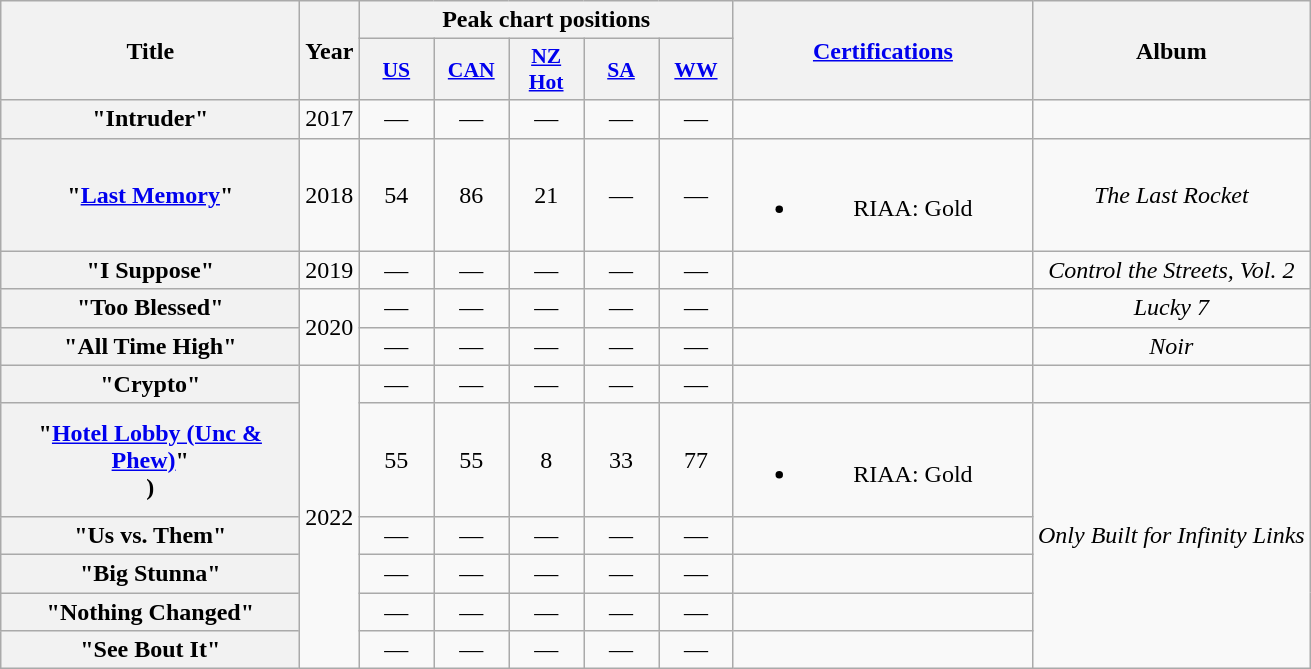<table class="wikitable plainrowheaders" style="text-align:center;">
<tr>
<th scope="col" rowspan="2" style="width:12em;">Title</th>
<th scope="col" rowspan="2">Year</th>
<th scope="col" colspan="5">Peak chart positions</th>
<th scope="col" rowspan="2" style="width:12em;"><a href='#'>Certifications</a></th>
<th scope="col" rowspan="2">Album</th>
</tr>
<tr>
<th scope="col" style="width:3em;font-size:90%;"><a href='#'>US</a><br></th>
<th scope="col" style="width:3em;font-size:90%;"><a href='#'>CAN</a><br></th>
<th scope="col" style="width:3em;font-size:90%;"><a href='#'>NZ<br>Hot</a><br></th>
<th scope="col" style="width:3em;font-size:90%;"><a href='#'>SA</a><br></th>
<th scope="col" style="width:3em;font-size:90%;"><a href='#'>WW</a><br></th>
</tr>
<tr>
<th scope="row">"Intruder"</th>
<td>2017</td>
<td>—</td>
<td>—</td>
<td>—</td>
<td>—</td>
<td>—</td>
<td></td>
<td></td>
</tr>
<tr>
<th scope="row">"<a href='#'>Last Memory</a>"</th>
<td>2018</td>
<td>54</td>
<td>86</td>
<td>21</td>
<td>—</td>
<td>—</td>
<td><br><ul><li>RIAA: Gold</li></ul></td>
<td><em>The Last Rocket</em></td>
</tr>
<tr>
<th scope="row">"I Suppose"<br></th>
<td>2019</td>
<td>—</td>
<td>—</td>
<td>—</td>
<td>—</td>
<td>—</td>
<td></td>
<td><em>Control the Streets, Vol. 2</em></td>
</tr>
<tr>
<th scope="row">"Too Blessed"<br></th>
<td rowspan="2">2020</td>
<td>—</td>
<td>—</td>
<td>—</td>
<td>—</td>
<td>—</td>
<td></td>
<td><em>Lucky 7</em></td>
</tr>
<tr>
<th scope="row">"All Time High"<br></th>
<td>—</td>
<td>—</td>
<td>—</td>
<td>—</td>
<td>—</td>
<td></td>
<td><em>Noir</em></td>
</tr>
<tr>
<th scope="row">"Crypto"<br></th>
<td rowspan="6">2022</td>
<td>—</td>
<td>—</td>
<td>—</td>
<td>—</td>
<td>—</td>
<td></td>
<td></td>
</tr>
<tr>
<th scope="row">"<a href='#'>Hotel Lobby (Unc & Phew)</a>"<br>)</th>
<td>55</td>
<td>55</td>
<td>8</td>
<td>33</td>
<td>77</td>
<td><br><ul><li>RIAA: Gold</li></ul></td>
<td rowspan="5"><em>Only Built for Infinity Links</em></td>
</tr>
<tr>
<th scope="row">"Us vs. Them"<br></th>
<td>—</td>
<td>—</td>
<td>—</td>
<td>—</td>
<td>—</td>
<td></td>
</tr>
<tr>
<th scope="row">"Big Stunna"<br></th>
<td>—</td>
<td>—</td>
<td>—</td>
<td>—</td>
<td>—</td>
<td></td>
</tr>
<tr>
<th scope="row">"Nothing Changed"<br></th>
<td>—</td>
<td>—</td>
<td>—</td>
<td>—</td>
<td>—</td>
<td></td>
</tr>
<tr>
<th scope="row">"See Bout It"<br></th>
<td>—</td>
<td>—</td>
<td>—</td>
<td>—</td>
<td>—</td>
<td></td>
</tr>
</table>
